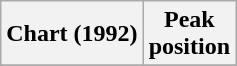<table class="wikitable sortable plainrowheaders">
<tr>
<th>Chart (1992)</th>
<th>Peak<br>position</th>
</tr>
<tr>
</tr>
</table>
